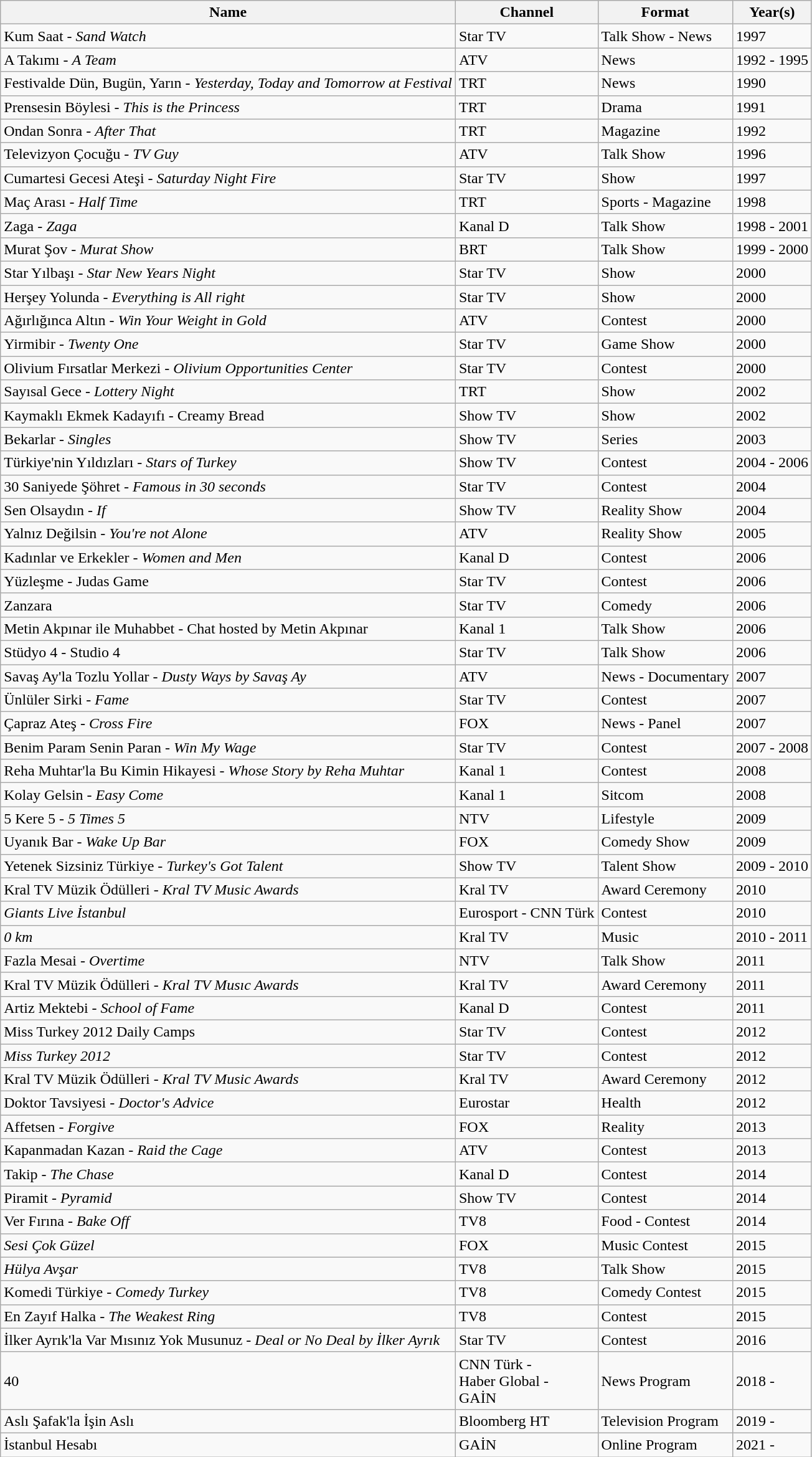<table class="wikitable sortable">
<tr>
<th>Name</th>
<th>Channel</th>
<th>Format</th>
<th>Year(s)</th>
</tr>
<tr>
<td>Kum Saat - <em>Sand Watch</em></td>
<td>Star TV</td>
<td>Talk Show - News</td>
<td>1997</td>
</tr>
<tr>
<td>A Takımı - <em>A Team</em></td>
<td>ATV</td>
<td>News</td>
<td>1992 - 1995</td>
</tr>
<tr>
<td>Festivalde Dün, Bugün, Yarın - <em>Yesterday, Today and Tomorrow at Festival</em></td>
<td>TRT</td>
<td>News</td>
<td>1990</td>
</tr>
<tr>
<td>Prensesin Böylesi - <em>This is the Princess</em></td>
<td>TRT</td>
<td>Drama</td>
<td>1991</td>
</tr>
<tr>
<td>Ondan Sonra - <em>After That</em></td>
<td>TRT</td>
<td>Magazine</td>
<td>1992</td>
</tr>
<tr>
<td>Televizyon Çocuğu - <em>TV Guy</em></td>
<td>ATV</td>
<td>Talk Show</td>
<td>1996</td>
</tr>
<tr>
<td>Cumartesi Gecesi Ateşi - <em>Saturday Night Fire</em></td>
<td>Star TV</td>
<td>Show</td>
<td>1997</td>
</tr>
<tr>
<td>Maç Arası - <em>Half Time</em></td>
<td>TRT</td>
<td>Sports - Magazine</td>
<td>1998</td>
</tr>
<tr>
<td>Zaga - <em>Zaga</em></td>
<td>Kanal D</td>
<td>Talk Show</td>
<td>1998 - 2001</td>
</tr>
<tr>
<td>Murat Şov - <em>Murat Show</em></td>
<td>BRT</td>
<td>Talk Show</td>
<td>1999 - 2000</td>
</tr>
<tr>
<td>Star Yılbaşı - <em>Star New Years Night</em></td>
<td>Star TV</td>
<td>Show</td>
<td>2000</td>
</tr>
<tr>
<td>Herşey Yolunda - <em>Everything is All right</em></td>
<td>Star TV</td>
<td>Show</td>
<td>2000</td>
</tr>
<tr>
<td>Ağırlığınca Altın - <em>Win Your Weight in Gold</em></td>
<td>ATV</td>
<td>Contest</td>
<td>2000</td>
</tr>
<tr>
<td>Yirmibir - <em>Twenty One</em></td>
<td>Star TV</td>
<td>Game Show</td>
<td>2000</td>
</tr>
<tr>
<td>Olivium Fırsatlar Merkezi - <em>Olivium Opportunities Center</em></td>
<td>Star TV</td>
<td>Contest</td>
<td>2000</td>
</tr>
<tr>
<td>Sayısal Gece - <em>Lottery Night</em></td>
<td>TRT</td>
<td>Show</td>
<td>2002</td>
</tr>
<tr>
<td>Kaymaklı Ekmek Kadayıfı - Creamy Bread</td>
<td>Show TV</td>
<td>Show</td>
<td>2002</td>
</tr>
<tr>
<td>Bekarlar - <em>Singles</em></td>
<td>Show TV</td>
<td>Series</td>
<td>2003</td>
</tr>
<tr>
<td>Türkiye'nin Yıldızları - <em>Stars of Turkey</em></td>
<td>Show TV</td>
<td>Contest</td>
<td>2004 - 2006</td>
</tr>
<tr>
<td>30 Saniyede Şöhret - <em>Famous in 30 seconds</em></td>
<td>Star TV</td>
<td>Contest</td>
<td>2004</td>
</tr>
<tr>
<td>Sen Olsaydın - <em>If</em></td>
<td>Show TV</td>
<td>Reality Show</td>
<td>2004</td>
</tr>
<tr>
<td>Yalnız Değilsin - <em>You're not Alone</em></td>
<td>ATV</td>
<td>Reality Show</td>
<td>2005</td>
</tr>
<tr>
<td>Kadınlar ve Erkekler - <em>Women and Men</em></td>
<td>Kanal D</td>
<td>Contest</td>
<td>2006</td>
</tr>
<tr>
<td>Yüzleşme - Judas Game</td>
<td>Star TV</td>
<td>Contest</td>
<td>2006</td>
</tr>
<tr>
<td>Zanzara</td>
<td>Star TV</td>
<td>Comedy</td>
<td>2006</td>
</tr>
<tr>
<td>Metin Akpınar ile Muhabbet - Chat hosted by Metin Akpınar</td>
<td>Kanal 1</td>
<td>Talk Show</td>
<td>2006</td>
</tr>
<tr>
<td>Stüdyo 4 - Studio 4</td>
<td>Star TV</td>
<td>Talk Show</td>
<td>2006</td>
</tr>
<tr>
<td>Savaş Ay'la Tozlu Yollar - <em>Dusty Ways by Savaş Ay</em></td>
<td>ATV</td>
<td>News - Documentary</td>
<td>2007</td>
</tr>
<tr>
<td>Ünlüler Sirki - <em>Fame</em></td>
<td>Star TV</td>
<td>Contest</td>
<td>2007</td>
</tr>
<tr>
<td>Çapraz Ateş - <em>Cross Fire</em></td>
<td>FOX</td>
<td>News - Panel</td>
<td>2007</td>
</tr>
<tr>
<td>Benim Param Senin Paran - <em>Win My Wage</em></td>
<td>Star TV</td>
<td>Contest</td>
<td>2007 - 2008</td>
</tr>
<tr>
<td>Reha Muhtar'la Bu Kimin Hikayesi - <em>Whose Story by Reha Muhtar</em></td>
<td>Kanal 1</td>
<td>Contest</td>
<td>2008</td>
</tr>
<tr>
<td>Kolay Gelsin - <em>Easy Come</em></td>
<td>Kanal 1</td>
<td>Sitcom</td>
<td>2008</td>
</tr>
<tr>
<td>5 Kere 5 - <em>5 Times 5</em></td>
<td>NTV</td>
<td>Lifestyle</td>
<td>2009</td>
</tr>
<tr>
<td>Uyanık Bar - <em>Wake Up Bar</em></td>
<td>FOX</td>
<td>Comedy Show</td>
<td>2009</td>
</tr>
<tr>
<td>Yetenek Sizsiniz Türkiye - <em>Turkey's Got Talent</em></td>
<td>Show TV</td>
<td>Talent Show</td>
<td>2009 - 2010</td>
</tr>
<tr>
<td>Kral TV Müzik Ödülleri - <em>Kral TV Music Awards</em></td>
<td>Kral TV</td>
<td>Award Ceremony</td>
<td>2010</td>
</tr>
<tr>
<td><em>Giants Live İstanbul</em></td>
<td>Eurosport - CNN Türk</td>
<td>Contest</td>
<td>2010</td>
</tr>
<tr>
<td><em>0 km</em></td>
<td>Kral TV</td>
<td>Music</td>
<td>2010 - 2011</td>
</tr>
<tr>
<td>Fazla Mesai - <em>Overtime</em></td>
<td>NTV</td>
<td>Talk Show</td>
<td>2011</td>
</tr>
<tr>
<td>Kral TV Müzik Ödülleri - <em>Kral TV Musıc Awards</em></td>
<td>Kral TV</td>
<td>Award Ceremony</td>
<td>2011</td>
</tr>
<tr>
<td>Artiz Mektebi - <em>School of Fame</em></td>
<td>Kanal D</td>
<td>Contest</td>
<td>2011</td>
</tr>
<tr>
<td>Miss Turkey 2012 Daily Camps</td>
<td>Star TV</td>
<td>Contest</td>
<td>2012</td>
</tr>
<tr>
<td><em>Miss Turkey 2012</em></td>
<td>Star TV</td>
<td>Contest</td>
<td>2012</td>
</tr>
<tr>
<td>Kral TV Müzik Ödülleri - <em>Kral TV Music Awards</em></td>
<td>Kral TV</td>
<td>Award Ceremony</td>
<td>2012</td>
</tr>
<tr>
<td>Doktor Tavsiyesi - <em>Doctor's Advice</em></td>
<td>Eurostar</td>
<td>Health</td>
<td>2012</td>
</tr>
<tr>
<td>Affetsen - <em>Forgive</em></td>
<td>FOX</td>
<td>Reality</td>
<td>2013</td>
</tr>
<tr>
<td>Kapanmadan Kazan - <em>Raid the Cage</em></td>
<td>ATV</td>
<td>Contest</td>
<td>2013</td>
</tr>
<tr>
<td>Takip - <em>The Chase</em></td>
<td>Kanal D</td>
<td>Contest</td>
<td>2014</td>
</tr>
<tr>
<td>Piramit - <em>Pyramid</em></td>
<td>Show TV</td>
<td>Contest</td>
<td>2014</td>
</tr>
<tr>
<td>Ver Fırına - <em>Bake Off</em></td>
<td>TV8</td>
<td>Food - Contest</td>
<td>2014</td>
</tr>
<tr>
<td><em>Sesi Çok Güzel</em></td>
<td>FOX</td>
<td>Music Contest</td>
<td>2015</td>
</tr>
<tr>
<td><em>Hülya Avşar</em></td>
<td>TV8</td>
<td>Talk Show</td>
<td>2015</td>
</tr>
<tr>
<td>Komedi Türkiye - <em>Comedy Turkey</em></td>
<td>TV8</td>
<td>Comedy Contest</td>
<td>2015</td>
</tr>
<tr>
<td>En Zayıf Halka - <em>The Weakest Ring</em></td>
<td>TV8</td>
<td>Contest</td>
<td>2015</td>
</tr>
<tr>
<td>İlker Ayrık'la Var Mısınız Yok Musunuz - <em>Deal or No Deal by İlker Ayrık</em></td>
<td>Star TV</td>
<td>Contest</td>
<td>2016</td>
</tr>
<tr>
<td>40</td>
<td>CNN Türk -<br>Haber Global -<br>GAİN</td>
<td>News Program</td>
<td>2018 -</td>
</tr>
<tr>
<td>Aslı Şafak'la İşin Aslı</td>
<td>Bloomberg HT</td>
<td>Television Program</td>
<td>2019 -</td>
</tr>
<tr>
<td>İstanbul Hesabı</td>
<td>GAİN</td>
<td>Online Program</td>
<td>2021 -</td>
</tr>
</table>
